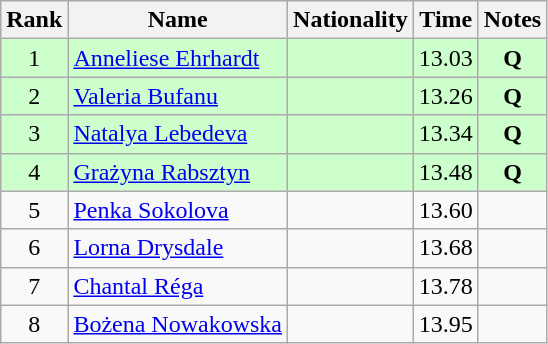<table class="wikitable sortable" style="text-align:center">
<tr>
<th>Rank</th>
<th>Name</th>
<th>Nationality</th>
<th>Time</th>
<th>Notes</th>
</tr>
<tr bgcolor=ccffcc>
<td>1</td>
<td align=left><a href='#'>Anneliese Ehrhardt</a></td>
<td align=left></td>
<td>13.03</td>
<td><strong>Q</strong></td>
</tr>
<tr bgcolor=ccffcc>
<td>2</td>
<td align=left><a href='#'>Valeria Bufanu</a></td>
<td align=left></td>
<td>13.26</td>
<td><strong>Q</strong></td>
</tr>
<tr bgcolor=ccffcc>
<td>3</td>
<td align=left><a href='#'>Natalya Lebedeva</a></td>
<td align=left></td>
<td>13.34</td>
<td><strong>Q</strong></td>
</tr>
<tr bgcolor=ccffcc>
<td>4</td>
<td align=left><a href='#'>Grażyna Rabsztyn</a></td>
<td align=left></td>
<td>13.48</td>
<td><strong>Q</strong></td>
</tr>
<tr>
<td>5</td>
<td align=left><a href='#'>Penka Sokolova</a></td>
<td align=left></td>
<td>13.60</td>
<td></td>
</tr>
<tr>
<td>6</td>
<td align=left><a href='#'>Lorna Drysdale</a></td>
<td align=left></td>
<td>13.68</td>
<td></td>
</tr>
<tr>
<td>7</td>
<td align=left><a href='#'>Chantal Réga</a></td>
<td align=left></td>
<td>13.78</td>
<td></td>
</tr>
<tr>
<td>8</td>
<td align=left><a href='#'>Bożena Nowakowska</a></td>
<td align=left></td>
<td>13.95</td>
<td></td>
</tr>
</table>
